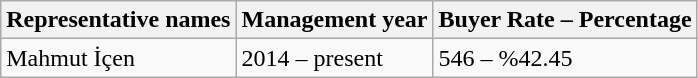<table class="wikitable">
<tr>
<th>Representative names</th>
<th>Management year</th>
<th>Buyer Rate – Percentage</th>
</tr>
<tr>
<td>Mahmut İçen</td>
<td>2014 – present</td>
<td>546 – %42.45</td>
</tr>
</table>
